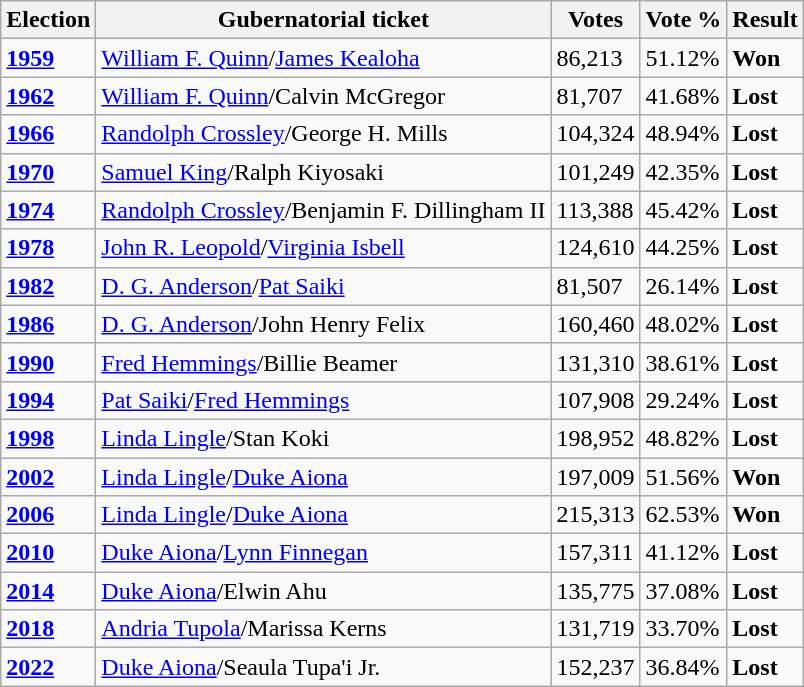<table class="wikitable">
<tr>
<th>Election</th>
<th>Gubernatorial ticket</th>
<th>Votes</th>
<th>Vote %</th>
<th>Result</th>
</tr>
<tr>
<td><strong><a href='#'>1959</a></strong></td>
<td><a href='#'>William F. Quinn</a>/<a href='#'>James Kealoha</a></td>
<td>86,213</td>
<td>51.12%</td>
<td><strong>Won</strong> </td>
</tr>
<tr>
<td><strong><a href='#'>1962</a></strong></td>
<td><a href='#'>William F. Quinn</a>/Calvin McGregor</td>
<td>81,707</td>
<td>41.68%</td>
<td><strong>Lost</strong> </td>
</tr>
<tr>
<td><strong><a href='#'>1966</a></strong></td>
<td><a href='#'>Randolph Crossley</a>/George H. Mills</td>
<td>104,324</td>
<td>48.94%</td>
<td><strong>Lost</strong> </td>
</tr>
<tr>
<td><strong><a href='#'>1970</a></strong></td>
<td><a href='#'>Samuel King</a>/Ralph Kiyosaki</td>
<td>101,249</td>
<td>42.35%</td>
<td><strong>Lost</strong> </td>
</tr>
<tr>
<td><strong><a href='#'>1974</a></strong></td>
<td><a href='#'>Randolph Crossley</a>/Benjamin F. Dillingham II</td>
<td>113,388</td>
<td>45.42%</td>
<td><strong>Lost</strong> </td>
</tr>
<tr>
<td><strong><a href='#'>1978</a></strong></td>
<td><a href='#'>John R. Leopold</a>/<a href='#'>Virginia Isbell</a></td>
<td>124,610</td>
<td>44.25%</td>
<td><strong>Lost</strong> </td>
</tr>
<tr>
<td><strong><a href='#'>1982</a></strong></td>
<td><a href='#'>D. G. Anderson</a>/<a href='#'>Pat Saiki</a></td>
<td>81,507</td>
<td>26.14%</td>
<td><strong>Lost</strong> </td>
</tr>
<tr>
<td><strong><a href='#'>1986</a></strong></td>
<td><a href='#'>D. G. Anderson</a>/John Henry Felix</td>
<td>160,460</td>
<td>48.02%</td>
<td><strong>Lost</strong> </td>
</tr>
<tr>
<td><strong><a href='#'>1990</a></strong></td>
<td><a href='#'>Fred Hemmings</a>/Billie Beamer</td>
<td>131,310</td>
<td>38.61%</td>
<td><strong>Lost</strong> </td>
</tr>
<tr>
<td><strong><a href='#'>1994</a></strong></td>
<td><a href='#'>Pat Saiki</a>/<a href='#'>Fred Hemmings</a></td>
<td>107,908</td>
<td>29.24%</td>
<td><strong>Lost</strong> </td>
</tr>
<tr>
<td><strong><a href='#'>1998</a></strong></td>
<td><a href='#'>Linda Lingle</a>/Stan Koki</td>
<td>198,952</td>
<td>48.82%</td>
<td><strong>Lost</strong> </td>
</tr>
<tr>
<td><strong><a href='#'>2002</a></strong></td>
<td><a href='#'>Linda Lingle</a>/<a href='#'>Duke Aiona</a></td>
<td>197,009</td>
<td>51.56%</td>
<td><strong>Won</strong> </td>
</tr>
<tr>
<td><strong><a href='#'>2006</a></strong></td>
<td><a href='#'>Linda Lingle</a>/<a href='#'>Duke Aiona</a></td>
<td>215,313</td>
<td>62.53%</td>
<td><strong>Won</strong> </td>
</tr>
<tr>
<td><strong><a href='#'>2010</a></strong></td>
<td><a href='#'>Duke Aiona</a>/<a href='#'>Lynn Finnegan</a></td>
<td>157,311</td>
<td>41.12%</td>
<td><strong>Lost</strong> </td>
</tr>
<tr>
<td><strong><a href='#'>2014</a></strong></td>
<td><a href='#'>Duke Aiona</a>/Elwin Ahu</td>
<td>135,775</td>
<td>37.08%</td>
<td><strong>Lost</strong> </td>
</tr>
<tr>
<td><strong><a href='#'>2018</a></strong></td>
<td><a href='#'>Andria Tupola</a>/Marissa Kerns</td>
<td>131,719</td>
<td>33.70%</td>
<td><strong>Lost</strong> </td>
</tr>
<tr>
<td><strong><a href='#'>2022</a></strong></td>
<td><a href='#'>Duke Aiona</a>/Seaula Tupa'i Jr.</td>
<td>152,237</td>
<td>36.84%</td>
<td><strong>Lost</strong> </td>
</tr>
</table>
